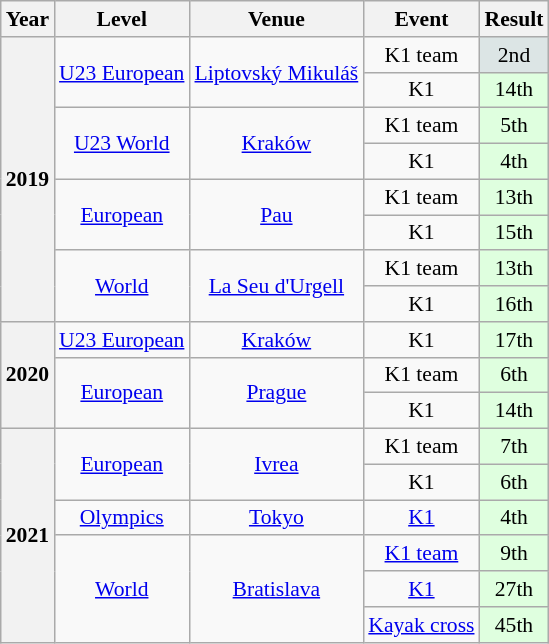<table class="wikitable" style="font-size: 90%; text-align: center">
<tr>
<th>Year</th>
<th>Level</th>
<th>Venue</th>
<th>Event</th>
<th>Result</th>
</tr>
<tr>
<th rowspan=8>2019</th>
<td rowspan=2><a href='#'>U23 European</a></td>
<td rowspan=2> <a href='#'>Liptovský Mikuláš</a></td>
<td>K1 team</td>
<td style="background:#DCE5E5;">2nd</td>
</tr>
<tr>
<td>K1</td>
<td style="background:#DFFFDF;">14th</td>
</tr>
<tr>
<td rowspan=2><a href='#'>U23 World</a></td>
<td rowspan=2> <a href='#'>Kraków</a></td>
<td>K1 team</td>
<td style="background:#DFFFDF;">5th</td>
</tr>
<tr>
<td>K1</td>
<td style="background:#DFFFDF;">4th</td>
</tr>
<tr>
<td rowspan=2><a href='#'>European</a></td>
<td rowspan=2> <a href='#'>Pau</a></td>
<td>K1 team</td>
<td style="background:#DFFFDF;">13th</td>
</tr>
<tr>
<td>K1</td>
<td style="background:#DFFFDF;">15th</td>
</tr>
<tr>
<td rowspan=2><a href='#'>World</a></td>
<td rowspan=2> <a href='#'>La Seu d'Urgell</a></td>
<td>K1 team</td>
<td style="background:#DFFFDF;">13th</td>
</tr>
<tr>
<td>K1</td>
<td style="background:#DFFFDF;">16th</td>
</tr>
<tr>
<th rowspan=3>2020</th>
<td><a href='#'>U23 European</a></td>
<td> <a href='#'>Kraków</a></td>
<td>K1</td>
<td style="background:#DFFFDF;">17th</td>
</tr>
<tr>
<td rowspan=2><a href='#'>European</a></td>
<td rowspan=2> <a href='#'>Prague</a></td>
<td>K1 team</td>
<td style="background:#DFFFDF;">6th</td>
</tr>
<tr>
<td>K1</td>
<td style="background:#DFFFDF;">14th</td>
</tr>
<tr>
<th rowspan=6>2021</th>
<td rowspan=2><a href='#'>European</a></td>
<td rowspan=2> <a href='#'>Ivrea</a></td>
<td>K1 team</td>
<td style="background:#DFFFDF;">7th</td>
</tr>
<tr>
<td>K1</td>
<td style="background:#DFFFDF;">6th</td>
</tr>
<tr>
<td><a href='#'>Olympics</a></td>
<td> <a href='#'>Tokyo</a></td>
<td><a href='#'>K1</a></td>
<td style="background:#DFFFDF;">4th</td>
</tr>
<tr>
<td rowspan=3><a href='#'>World</a></td>
<td rowspan=3> <a href='#'>Bratislava</a></td>
<td><a href='#'>K1 team</a></td>
<td style="background:#DFFFDF;">9th</td>
</tr>
<tr>
<td><a href='#'>K1</a></td>
<td style="background:#DFFFDF;">27th</td>
</tr>
<tr>
<td><a href='#'>Kayak cross</a></td>
<td style="background:#DFFFDF;">45th</td>
</tr>
</table>
